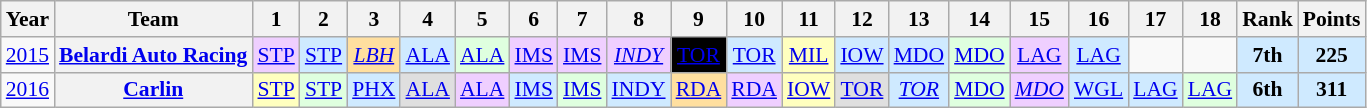<table class="wikitable" style="text-align:center; font-size:90%">
<tr>
<th>Year</th>
<th>Team</th>
<th>1</th>
<th>2</th>
<th>3</th>
<th>4</th>
<th>5</th>
<th>6</th>
<th>7</th>
<th>8</th>
<th>9</th>
<th>10</th>
<th>11</th>
<th>12</th>
<th>13</th>
<th>14</th>
<th>15</th>
<th>16</th>
<th>17</th>
<th>18</th>
<th>Rank</th>
<th>Points</th>
</tr>
<tr>
<td><a href='#'>2015</a></td>
<th><a href='#'>Belardi Auto Racing</a></th>
<td style="background:#EFCFFF;"><a href='#'>STP</a><br></td>
<td style="background:#CFEAFF;"><a href='#'>STP</a><br></td>
<td style="background:#FFDF9F;"><em><a href='#'>LBH</a></em><br></td>
<td style="background:#CFEAFF;"><a href='#'>ALA</a><br></td>
<td style="background:#DFFFDF;"><a href='#'>ALA</a><br></td>
<td style="background:#EFCFFF;"><a href='#'>IMS</a><br></td>
<td style="background:#EFCFFF;"><a href='#'>IMS</a><br></td>
<td style="background:#EFCFFF;"><em><a href='#'>INDY</a></em><br></td>
<td style="background:#000000; color:white"><a href='#'><span>TOR</span></a><br></td>
<td style="background:#CFEAFF;"><a href='#'>TOR</a><br></td>
<td style="background:#FFFFBF;"><a href='#'>MIL</a><br></td>
<td style="background:#CFEAFF;"><a href='#'>IOW</a><br></td>
<td style="background:#CFEAFF;"><a href='#'>MDO</a><br></td>
<td style="background:#DFFFDF;"><a href='#'>MDO</a><br></td>
<td style="background:#EFCFFF;"><a href='#'>LAG</a><br></td>
<td style="background:#CFEAFF;"><a href='#'>LAG</a><br></td>
<td></td>
<td></td>
<th style="background:#CFEAFF;">7th</th>
<th style="background:#CFEAFF;">225</th>
</tr>
<tr>
<td><a href='#'>2016</a></td>
<th><a href='#'>Carlin</a></th>
<td style="background:#FFFFBF;"><a href='#'>STP</a><br></td>
<td style="background:#DFFFDF;"><a href='#'>STP</a><br></td>
<td style="background:#CFEAFF;"><a href='#'>PHX</a><br></td>
<td style="background:#DFDFDF;"><a href='#'>ALA</a><br></td>
<td style="background:#EFCFFF;"><a href='#'>ALA</a><br></td>
<td style="background:#CFEAFF;"><a href='#'>IMS</a><br></td>
<td style="background:#DFFFDF;"><a href='#'>IMS</a><br></td>
<td style="background:#CFEAFF;"><a href='#'>INDY</a><br></td>
<td style="background:#FFDF9F;"><a href='#'>RDA</a><br></td>
<td style="background:#EFCFFF;"><a href='#'>RDA</a><br></td>
<td style="background:#FFFFBF;"><a href='#'>IOW</a><br></td>
<td style="background:#DFDFDF;"><a href='#'>TOR</a><br></td>
<td style="background:#CFEAFF;"><em><a href='#'>TOR</a></em><br></td>
<td style="background:#DFFFDF;"><a href='#'>MDO</a><br></td>
<td style="background:#EFCFFF;"><em><a href='#'>MDO</a></em><br></td>
<td style="background:#CFEAFF;"><a href='#'>WGL</a><br></td>
<td style="background:#CFEAFF;"><a href='#'>LAG</a><br></td>
<td style="background:#DFFFDF;"><a href='#'>LAG</a><br></td>
<th style="background:#CFEAFF;">6th</th>
<th style="background:#CFEAFF;">311</th>
</tr>
</table>
